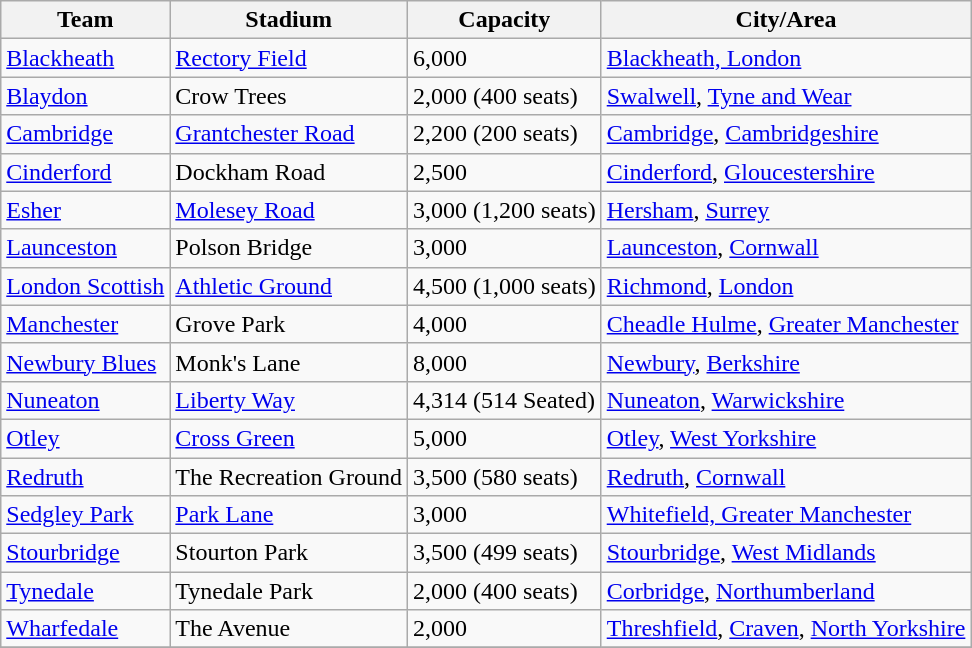<table class="wikitable sortable">
<tr>
<th>Team</th>
<th>Stadium</th>
<th>Capacity</th>
<th>City/Area</th>
</tr>
<tr>
<td><a href='#'>Blackheath</a></td>
<td><a href='#'>Rectory Field</a></td>
<td>6,000</td>
<td><a href='#'>Blackheath, London</a></td>
</tr>
<tr>
<td><a href='#'>Blaydon</a></td>
<td>Crow Trees</td>
<td>2,000 (400 seats)</td>
<td><a href='#'>Swalwell</a>, <a href='#'>Tyne and Wear</a></td>
</tr>
<tr>
<td><a href='#'>Cambridge</a></td>
<td><a href='#'>Grantchester Road</a></td>
<td>2,200 (200 seats)</td>
<td><a href='#'>Cambridge</a>, <a href='#'>Cambridgeshire</a></td>
</tr>
<tr>
<td><a href='#'>Cinderford</a></td>
<td>Dockham Road</td>
<td>2,500</td>
<td><a href='#'>Cinderford</a>, <a href='#'>Gloucestershire</a></td>
</tr>
<tr>
<td><a href='#'>Esher</a></td>
<td><a href='#'>Molesey Road</a></td>
<td>3,000 (1,200 seats)</td>
<td><a href='#'>Hersham</a>, <a href='#'>Surrey</a></td>
</tr>
<tr>
<td><a href='#'>Launceston</a></td>
<td>Polson Bridge</td>
<td>3,000</td>
<td><a href='#'>Launceston</a>, <a href='#'>Cornwall</a></td>
</tr>
<tr>
<td><a href='#'>London Scottish</a></td>
<td><a href='#'>Athletic Ground</a></td>
<td>4,500 (1,000 seats)</td>
<td><a href='#'>Richmond</a>, <a href='#'>London</a></td>
</tr>
<tr>
<td><a href='#'>Manchester</a></td>
<td>Grove Park</td>
<td>4,000</td>
<td><a href='#'>Cheadle Hulme</a>, <a href='#'>Greater Manchester</a></td>
</tr>
<tr>
<td><a href='#'>Newbury Blues</a></td>
<td>Monk's Lane</td>
<td>8,000</td>
<td><a href='#'>Newbury</a>, <a href='#'>Berkshire</a></td>
</tr>
<tr>
<td><a href='#'>Nuneaton</a></td>
<td><a href='#'>Liberty Way</a></td>
<td>4,314 (514 Seated)</td>
<td><a href='#'>Nuneaton</a>, <a href='#'>Warwickshire</a></td>
</tr>
<tr>
<td><a href='#'>Otley</a></td>
<td><a href='#'>Cross Green</a></td>
<td>5,000</td>
<td><a href='#'>Otley</a>, <a href='#'>West Yorkshire</a></td>
</tr>
<tr>
<td><a href='#'>Redruth</a></td>
<td>The Recreation Ground</td>
<td>3,500 (580 seats)</td>
<td><a href='#'>Redruth</a>, <a href='#'>Cornwall</a></td>
</tr>
<tr>
<td><a href='#'>Sedgley Park</a></td>
<td><a href='#'>Park Lane</a></td>
<td>3,000</td>
<td><a href='#'>Whitefield, Greater Manchester</a></td>
</tr>
<tr>
<td><a href='#'>Stourbridge</a></td>
<td>Stourton Park</td>
<td>3,500 (499 seats)</td>
<td><a href='#'>Stourbridge</a>, <a href='#'>West Midlands</a></td>
</tr>
<tr>
<td><a href='#'>Tynedale</a></td>
<td>Tynedale Park</td>
<td>2,000 (400 seats)</td>
<td><a href='#'>Corbridge</a>, <a href='#'>Northumberland</a></td>
</tr>
<tr>
<td><a href='#'>Wharfedale</a></td>
<td>The Avenue</td>
<td>2,000</td>
<td><a href='#'>Threshfield</a>, <a href='#'>Craven</a>, <a href='#'>North Yorkshire</a></td>
</tr>
<tr>
</tr>
</table>
